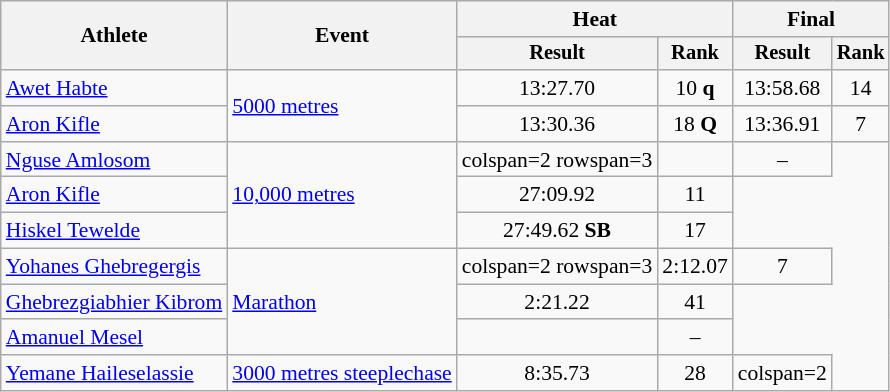<table class="wikitable" style="font-size:90%">
<tr>
<th rowspan="2">Athlete</th>
<th rowspan="2">Event</th>
<th colspan="2">Heat</th>
<th colspan="2">Final</th>
</tr>
<tr style="font-size:95%">
<th>Result</th>
<th>Rank</th>
<th>Result</th>
<th>Rank</th>
</tr>
<tr style=text-align:center>
<td style=text-align:left><a href='#'>Awet Habte</a></td>
<td style=text-align:left rowspan=2><a href='#'>5000 metres</a></td>
<td>13:27.70</td>
<td>10 <strong>q</strong></td>
<td>13:58.68</td>
<td>14</td>
</tr>
<tr style=text-align:center>
<td style=text-align:left><a href='#'>Aron Kifle</a></td>
<td>13:30.36</td>
<td>18 <strong>Q</strong></td>
<td>13:36.91</td>
<td>7</td>
</tr>
<tr style=text-align:center>
<td style=text-align:left><a href='#'>Nguse Amlosom</a></td>
<td style=text-align:left rowspan=3><a href='#'>10,000 metres</a></td>
<td>colspan=2 rowspan=3 </td>
<td></td>
<td>–</td>
</tr>
<tr style=text-align:center>
<td style=text-align:left><a href='#'>Aron Kifle</a></td>
<td>27:09.92</td>
<td>11</td>
</tr>
<tr style=text-align:center>
<td style=text-align:left><a href='#'>Hiskel Tewelde</a></td>
<td>27:49.62 <strong>SB</strong></td>
<td>17</td>
</tr>
<tr style=text-align:center>
<td style=text-align:left><a href='#'>Yohanes Ghebregergis</a></td>
<td style=text-align:left rowspan=3><a href='#'>Marathon</a></td>
<td>colspan=2 rowspan=3 </td>
<td>2:12.07</td>
<td>7</td>
</tr>
<tr style=text-align:center>
<td style=text-align:left><a href='#'>Ghebrezgiabhier Kibrom</a></td>
<td>2:21.22</td>
<td>41</td>
</tr>
<tr style=text-align:center>
<td style=text-align:left><a href='#'>Amanuel Mesel</a></td>
<td></td>
<td>–</td>
</tr>
<tr style=text-align:center>
<td style=text-align:left><a href='#'>Yemane Haileselassie</a></td>
<td style=text-align:left><a href='#'>3000 metres steeplechase</a></td>
<td>8:35.73</td>
<td>28</td>
<td>colspan=2 </td>
</tr>
</table>
